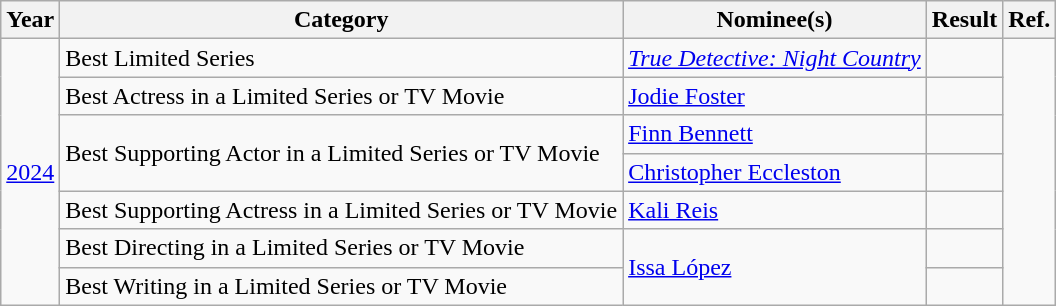<table class="wikitable plainrowheaders">
<tr>
<th>Year</th>
<th>Category</th>
<th>Nominee(s)</th>
<th>Result</th>
<th>Ref.</th>
</tr>
<tr>
<td rowspan="7"><a href='#'>2024</a></td>
<td>Best Limited Series</td>
<td><em><a href='#'>True Detective: Night Country</a></em></td>
<td></td>
<td align="center" rowspan="7"></td>
</tr>
<tr>
<td>Best Actress in a Limited Series or TV Movie</td>
<td><a href='#'>Jodie Foster</a></td>
<td></td>
</tr>
<tr>
<td rowspan="2">Best Supporting Actor in a Limited Series or TV Movie</td>
<td><a href='#'>Finn Bennett</a></td>
<td></td>
</tr>
<tr>
<td><a href='#'>Christopher Eccleston</a></td>
<td></td>
</tr>
<tr>
<td>Best Supporting Actress in a Limited Series or TV Movie</td>
<td><a href='#'>Kali Reis</a></td>
<td></td>
</tr>
<tr>
<td>Best Directing in a Limited Series or TV Movie</td>
<td rowspan="2"><a href='#'>Issa López</a></td>
<td></td>
</tr>
<tr>
<td>Best Writing in a Limited Series or TV Movie</td>
<td></td>
</tr>
</table>
